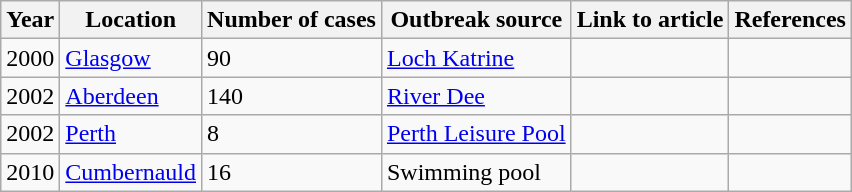<table class="wikitable sortable">
<tr>
<th>Year</th>
<th>Location</th>
<th>Number of cases</th>
<th>Outbreak source</th>
<th>Link to article</th>
<th>References</th>
</tr>
<tr>
<td>2000</td>
<td><a href='#'>Glasgow</a></td>
<td>90</td>
<td><a href='#'>Loch Katrine</a></td>
<td></td>
<td></td>
</tr>
<tr>
<td>2002</td>
<td><a href='#'>Aberdeen</a></td>
<td>140</td>
<td><a href='#'>River Dee</a></td>
<td></td>
<td></td>
</tr>
<tr>
<td>2002</td>
<td><a href='#'>Perth</a></td>
<td>8</td>
<td><a href='#'>Perth Leisure Pool</a></td>
<td></td>
<td></td>
</tr>
<tr>
<td>2010</td>
<td><a href='#'>Cumbernauld</a></td>
<td>16</td>
<td>Swimming pool</td>
<td></td>
<td></td>
</tr>
</table>
